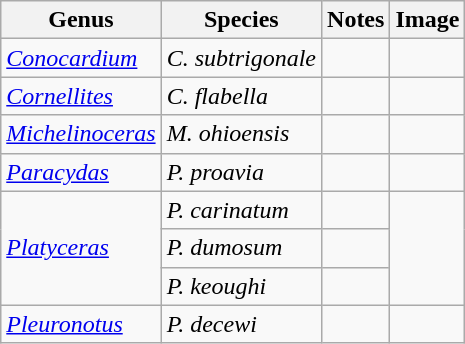<table class="wikitable">
<tr>
<th>Genus</th>
<th>Species</th>
<th>Notes</th>
<th>Image</th>
</tr>
<tr>
<td><em><a href='#'>Conocardium</a></em></td>
<td><em>C. subtrigonale</em></td>
<td></td>
<td></td>
</tr>
<tr>
<td><em><a href='#'>Cornellites</a></em></td>
<td><em>C. flabella</em></td>
<td></td>
<td></td>
</tr>
<tr>
<td><em><a href='#'>Michelinoceras</a></em></td>
<td><em>M. ohioensis</em></td>
<td></td>
<td></td>
</tr>
<tr>
<td><em><a href='#'>Paracydas</a></em> </td>
<td><em>P. proavia</em></td>
<td></td>
<td></td>
</tr>
<tr>
<td rowspan="3"><em><a href='#'>Platyceras</a></em></td>
<td><em>P. carinatum</em></td>
<td></td>
<td rowspan="3"></td>
</tr>
<tr>
<td><em>P. dumosum</em></td>
<td></td>
</tr>
<tr>
<td><em>P. keoughi</em></td>
<td></td>
</tr>
<tr>
<td><em><a href='#'>Pleuronotus</a></em></td>
<td><em>P. decewi</em></td>
<td></td>
<td></td>
</tr>
</table>
